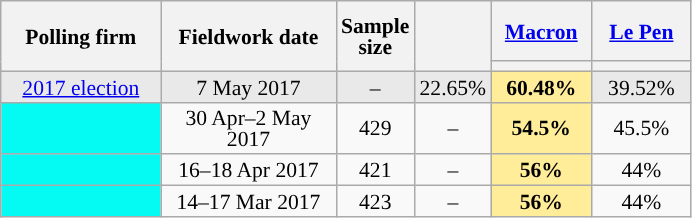<table class="wikitable sortable" style="text-align:center;font-size:90%;line-height:14px;">
<tr style="height:40px;">
<th style="width:100px;" rowspan="2">Polling firm</th>
<th style="width:110px;" rowspan="2">Fieldwork date</th>
<th style="width:35px;" rowspan="2">Sample<br>size</th>
<th style="width:30px;" rowspan="2"></th>
<th class="unsortable" style="width:60px;"><a href='#'>Macron</a><br></th>
<th class="unsortable" style="width:60px;"><a href='#'>Le Pen</a><br></th>
</tr>
<tr>
<th style="background:"></th>
<th style="background:"></th>
</tr>
<tr style="background:#E9E9E9;">
<td><a href='#'>2017 election</a></td>
<td data-sort-value="2017-05-07">7 May 2017</td>
<td>–</td>
<td>22.65%</td>
<td style="background:#FFED99;"><strong>60.48%</strong></td>
<td>39.52%</td>
</tr>
<tr>
<td style="background:#04FBF4;"></td>
<td data-sort-value="2017-05-02">30 Apr–2 May 2017</td>
<td>429</td>
<td>–</td>
<td style="background:#FFED99;"><strong>54.5%</strong></td>
<td>45.5%</td>
</tr>
<tr>
<td style="background:#04FBF4;"></td>
<td data-sort-value="2017-04-18">16–18 Apr 2017</td>
<td>421</td>
<td>–</td>
<td style="background:#FFED99;"><strong>56%</strong></td>
<td>44%</td>
</tr>
<tr>
<td style="background:#04FBF4;"></td>
<td data-sort-value="2017-03-17">14–17 Mar 2017</td>
<td>423</td>
<td>–</td>
<td style="background:#FFED99;"><strong>56%</strong></td>
<td>44%</td>
</tr>
</table>
